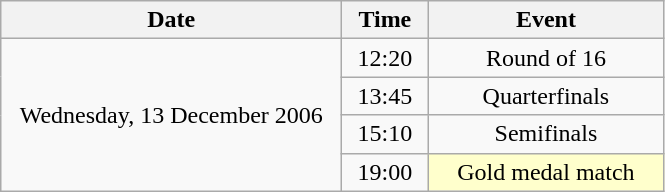<table class = "wikitable" style="text-align:center;">
<tr>
<th width=220>Date</th>
<th width=50>Time</th>
<th width=150>Event</th>
</tr>
<tr>
<td rowspan=4>Wednesday, 13 December 2006</td>
<td>12:20</td>
<td>Round of 16</td>
</tr>
<tr>
<td>13:45</td>
<td>Quarterfinals</td>
</tr>
<tr>
<td>15:10</td>
<td>Semifinals</td>
</tr>
<tr>
<td>19:00</td>
<td bgcolor=ffffcc>Gold medal match</td>
</tr>
</table>
